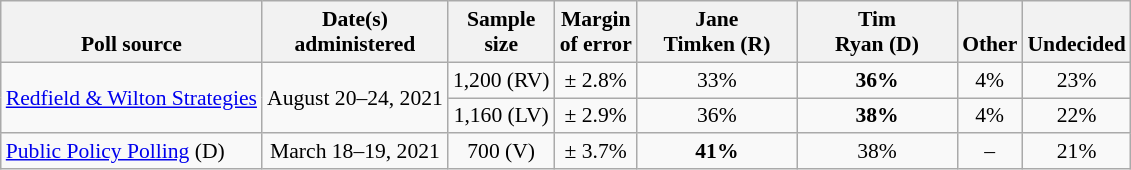<table class="wikitable" style="font-size:90%;text-align:center;">
<tr valign=bottom>
<th>Poll source</th>
<th>Date(s)<br>administered</th>
<th>Sample<br>size</th>
<th>Margin<br>of error</th>
<th style="width:100px;">Jane<br>Timken (R)</th>
<th style="width:100px;">Tim<br>Ryan (D)</th>
<th>Other</th>
<th>Undecided</th>
</tr>
<tr>
<td style="text-align:left;" rowspan="2"><a href='#'>Redfield & Wilton Strategies</a></td>
<td rowspan="2">August 20–24, 2021</td>
<td>1,200 (RV)</td>
<td>± 2.8%</td>
<td>33%</td>
<td><strong>36%</strong></td>
<td>4%</td>
<td>23%</td>
</tr>
<tr>
<td>1,160 (LV)</td>
<td>± 2.9%</td>
<td>36%</td>
<td><strong>38%</strong></td>
<td>4%</td>
<td>22%</td>
</tr>
<tr>
<td style="text-align:left;"><a href='#'>Public Policy Polling</a> (D)</td>
<td>March 18–19, 2021</td>
<td>700 (V)</td>
<td>± 3.7%</td>
<td><strong>41%</strong></td>
<td>38%</td>
<td>–</td>
<td>21%</td>
</tr>
</table>
